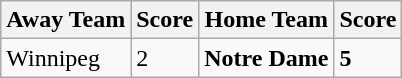<table class="wikitable">
<tr>
<th style= width=40%>Away Team</th>
<th>Score</th>
<th style= width=40%>Home Team</th>
<th>Score</th>
</tr>
<tr>
<td>Winnipeg</td>
<td>2</td>
<td><strong>Notre Dame</strong></td>
<td><strong>5</strong></td>
</tr>
</table>
